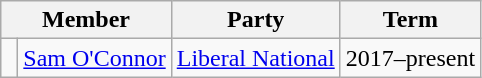<table class="wikitable">
<tr>
<th colspan="2">Member</th>
<th>Party</th>
<th>Term</th>
</tr>
<tr>
<td> </td>
<td><a href='#'>Sam O'Connor</a></td>
<td><a href='#'>Liberal National</a></td>
<td>2017–present</td>
</tr>
</table>
